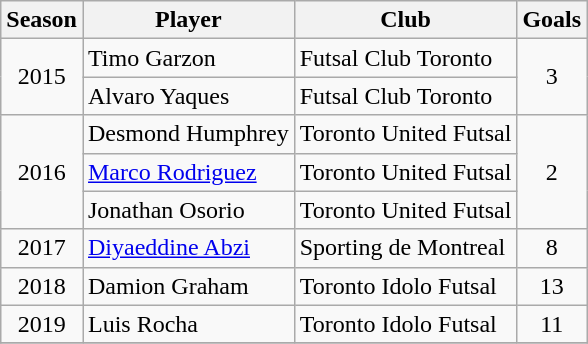<table class="wikitable" >
<tr>
<th>Season</th>
<th>Player</th>
<th>Club</th>
<th>Goals</th>
</tr>
<tr>
<td rowspan="2" style="text-align:center;">2015</td>
<td> Timo Garzon</td>
<td>Futsal Club Toronto</td>
<td rowspan="2" style="text-align:center;">3</td>
</tr>
<tr>
<td> Alvaro Yaques</td>
<td>Futsal Club Toronto</td>
</tr>
<tr>
<td rowspan="3" style="text-align:center;">2016</td>
<td> Desmond Humphrey</td>
<td>Toronto United Futsal</td>
<td rowspan="3" style="text-align:center;">2</td>
</tr>
<tr>
<td> <a href='#'>Marco Rodriguez</a></td>
<td>Toronto United Futsal</td>
</tr>
<tr>
<td> Jonathan Osorio</td>
<td>Toronto United Futsal</td>
</tr>
<tr>
<td style="text-align:center;">2017</td>
<td> <a href='#'>Diyaeddine Abzi</a></td>
<td>Sporting de Montreal</td>
<td style="text-align:center;">8</td>
</tr>
<tr>
<td style="text-align:center;">2018</td>
<td> Damion Graham</td>
<td>Toronto Idolo Futsal</td>
<td style="text-align:center;">13</td>
</tr>
<tr>
<td style="text-align:center;">2019</td>
<td> Luis Rocha</td>
<td>Toronto Idolo Futsal</td>
<td style="text-align:center;">11</td>
</tr>
<tr>
</tr>
</table>
